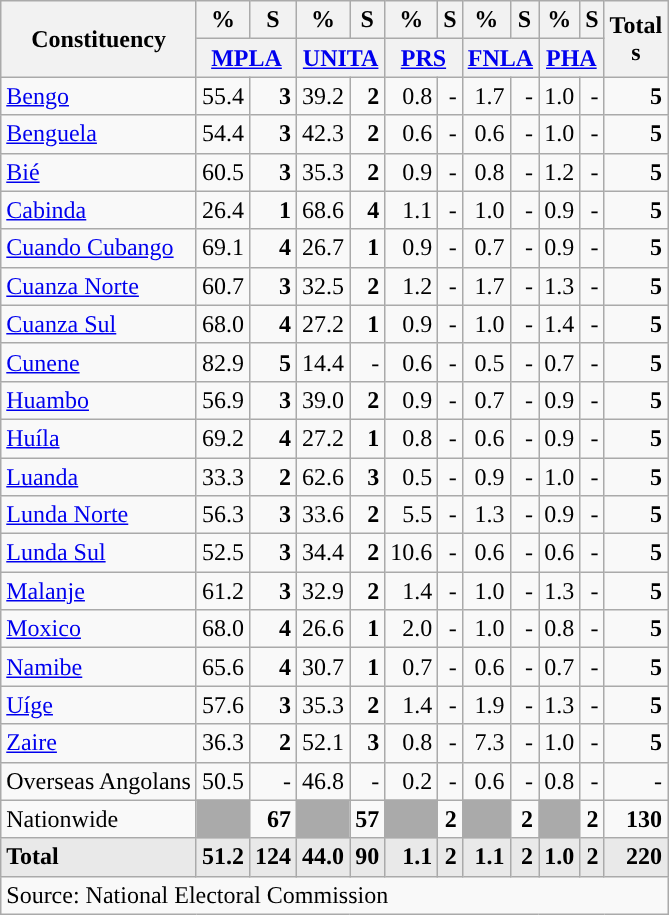<table class=wikitable style=text-align:right>
<tr>
<th rowspan=2>Constituency</th>
<th>%</th>
<th>S</th>
<th>%</th>
<th>S</th>
<th>%</th>
<th>S</th>
<th>%</th>
<th>S</th>
<th>%</th>
<th>S</th>
<th rowspan=2>Total<br>s</th>
</tr>
<tr>
<th colspan=2><a href='#'>MPLA</a></th>
<th colspan=2><a href='#'>UNITA</a></th>
<th colspan=2><a href='#'>PRS</a></th>
<th colspan=2><a href='#'>FNLA</a></th>
<th colspan=2><a href='#'>PHA</a></th>
</tr>
<tr>
<td style="text-align:left;"><a href='#'>Bengo</a></td>
<td style="background:">55.4</td>
<td><strong>3</strong></td>
<td>39.2</td>
<td><strong>2</strong></td>
<td>0.8</td>
<td>-</td>
<td>1.7</td>
<td>-</td>
<td>1.0</td>
<td>-</td>
<td><strong>5</strong></td>
</tr>
<tr>
<td style="text-align:left;"><a href='#'>Benguela</a></td>
<td style="background:">54.4</td>
<td><strong>3</strong></td>
<td>42.3</td>
<td><strong>2</strong></td>
<td>0.6</td>
<td>-</td>
<td>0.6</td>
<td>-</td>
<td>1.0</td>
<td>-</td>
<td><strong>5</strong></td>
</tr>
<tr>
<td style="text-align:left;"><a href='#'>Bié</a></td>
<td style="background:">60.5</td>
<td><strong>3</strong></td>
<td>35.3</td>
<td><strong>2</strong></td>
<td>0.9</td>
<td>-</td>
<td>0.8</td>
<td>-</td>
<td>1.2</td>
<td>-</td>
<td><strong>5</strong></td>
</tr>
<tr>
<td style="text-align:left;"><a href='#'>Cabinda</a></td>
<td>26.4</td>
<td><strong>1</strong></td>
<td style="background:">68.6</td>
<td><strong>4</strong></td>
<td>1.1</td>
<td>-</td>
<td>1.0</td>
<td>-</td>
<td>0.9</td>
<td>-</td>
<td><strong>5</strong></td>
</tr>
<tr>
<td style="text-align:left;"><a href='#'>Cuando Cubango</a></td>
<td style="background:">69.1</td>
<td><strong>4</strong></td>
<td>26.7</td>
<td><strong>1</strong></td>
<td>0.9</td>
<td>-</td>
<td>0.7</td>
<td>-</td>
<td>0.9</td>
<td>-</td>
<td><strong>5</strong></td>
</tr>
<tr>
<td style="text-align:left;"><a href='#'>Cuanza Norte</a></td>
<td style="background:">60.7</td>
<td><strong>3</strong></td>
<td>32.5</td>
<td><strong>2</strong></td>
<td>1.2</td>
<td>-</td>
<td>1.7</td>
<td>-</td>
<td>1.3</td>
<td>-</td>
<td><strong>5</strong></td>
</tr>
<tr>
<td style="text-align:left;"><a href='#'>Cuanza Sul</a></td>
<td style="background:">68.0</td>
<td><strong>4</strong></td>
<td>27.2</td>
<td><strong>1</strong></td>
<td>0.9</td>
<td>-</td>
<td>1.0</td>
<td>-</td>
<td>1.4</td>
<td>-</td>
<td><strong>5</strong></td>
</tr>
<tr>
<td style="text-align:left;"><a href='#'>Cunene</a></td>
<td style="background:">82.9</td>
<td><strong>5</strong></td>
<td>14.4</td>
<td>-</td>
<td>0.6</td>
<td>-</td>
<td>0.5</td>
<td>-</td>
<td>0.7</td>
<td>-</td>
<td><strong>5</strong></td>
</tr>
<tr>
<td style="text-align:left;"><a href='#'>Huambo</a></td>
<td style="background:">56.9</td>
<td><strong>3</strong></td>
<td>39.0</td>
<td><strong>2</strong></td>
<td>0.9</td>
<td>-</td>
<td>0.7</td>
<td>-</td>
<td>0.9</td>
<td>-</td>
<td><strong>5</strong></td>
</tr>
<tr>
<td style="text-align:left;"><a href='#'>Huíla</a></td>
<td style="background:">69.2</td>
<td><strong>4</strong></td>
<td>27.2</td>
<td><strong>1</strong></td>
<td>0.8</td>
<td>-</td>
<td>0.6</td>
<td>-</td>
<td>0.9</td>
<td>-</td>
<td><strong>5</strong></td>
</tr>
<tr>
<td style="text-align:left;"><a href='#'>Luanda</a></td>
<td>33.3</td>
<td><strong>2</strong></td>
<td style="background:">62.6</td>
<td><strong>3</strong></td>
<td>0.5</td>
<td>-</td>
<td>0.9</td>
<td>-</td>
<td>1.0</td>
<td>-</td>
<td><strong>5</strong></td>
</tr>
<tr>
<td style="text-align:left;"><a href='#'>Lunda Norte</a></td>
<td style="background:">56.3</td>
<td><strong>3</strong></td>
<td>33.6</td>
<td><strong>2</strong></td>
<td>5.5</td>
<td>-</td>
<td>1.3</td>
<td>-</td>
<td>0.9</td>
<td>-</td>
<td><strong>5</strong></td>
</tr>
<tr>
<td style="text-align:left;"><a href='#'>Lunda Sul</a></td>
<td style="background:">52.5</td>
<td><strong>3</strong></td>
<td>34.4</td>
<td><strong>2</strong></td>
<td>10.6</td>
<td>-</td>
<td>0.6</td>
<td>-</td>
<td>0.6</td>
<td>-</td>
<td><strong>5</strong></td>
</tr>
<tr>
<td style="text-align:left;"><a href='#'>Malanje</a></td>
<td style="background:">61.2</td>
<td><strong>3</strong></td>
<td>32.9</td>
<td><strong>2</strong></td>
<td>1.4</td>
<td>-</td>
<td>1.0</td>
<td>-</td>
<td>1.3</td>
<td>-</td>
<td><strong>5</strong></td>
</tr>
<tr>
<td style="text-align:left;"><a href='#'>Moxico</a></td>
<td style="background:">68.0</td>
<td><strong>4</strong></td>
<td>26.6</td>
<td><strong>1</strong></td>
<td>2.0</td>
<td>-</td>
<td>1.0</td>
<td>-</td>
<td>0.8</td>
<td>-</td>
<td><strong>5</strong></td>
</tr>
<tr>
<td style="text-align:left;"><a href='#'>Namibe</a></td>
<td style="background:">65.6</td>
<td><strong>4</strong></td>
<td>30.7</td>
<td><strong>1</strong></td>
<td>0.7</td>
<td>-</td>
<td>0.6</td>
<td>-</td>
<td>0.7</td>
<td>-</td>
<td><strong>5</strong></td>
</tr>
<tr>
<td style="text-align:left;"><a href='#'>Uíge</a></td>
<td style="background:">57.6</td>
<td><strong>3</strong></td>
<td>35.3</td>
<td><strong>2</strong></td>
<td>1.4</td>
<td>-</td>
<td>1.9</td>
<td>-</td>
<td>1.3</td>
<td>-</td>
<td><strong>5</strong></td>
</tr>
<tr>
<td style="text-align:left;"><a href='#'>Zaire</a></td>
<td>36.3</td>
<td><strong>2</strong></td>
<td style="background:">52.1</td>
<td><strong>3</strong></td>
<td>0.8</td>
<td>-</td>
<td>7.3</td>
<td>-</td>
<td>1.0</td>
<td>-</td>
<td><strong>5</strong></td>
</tr>
<tr>
<td style="text-align:left;">Overseas Angolans</td>
<td style="background:">50.5</td>
<td>-</td>
<td>46.8</td>
<td>-</td>
<td>0.2</td>
<td>-</td>
<td>0.6</td>
<td>-</td>
<td>0.8</td>
<td>-</td>
<td>-</td>
</tr>
<tr>
<td style="text-align:left;">Nationwide</td>
<td style="color:inherit;background:#AAAAAA"></td>
<td><strong>67</strong></td>
<td style="color:inherit;background:#AAAAAA"></td>
<td><strong>57</strong></td>
<td style="color:inherit;background:#AAAAAA"></td>
<td><strong>2</strong></td>
<td style="color:inherit;background:#AAAAAA"></td>
<td><strong>2</strong></td>
<td style="color:inherit;background:#AAAAAA"></td>
<td><strong>2</strong></td>
<td><strong>130</strong></td>
</tr>
<tr class="unsortable" style="background:#E9E9E9">
<td style="text-align:left;"><strong>Total</strong></td>
<td style="background:"><strong>51.2</strong></td>
<td><strong>124</strong></td>
<td><strong>44.0</strong></td>
<td><strong>90</strong></td>
<td><strong>1.1</strong></td>
<td><strong>2</strong></td>
<td><strong>1.1</strong></td>
<td><strong>2</strong></td>
<td><strong>1.0</strong></td>
<td><strong>2</strong></td>
<td><strong>220</strong></td>
</tr>
<tr>
<td colspan=12 style="text-align:left;">Source: National Electoral Commission</td>
</tr>
</table>
